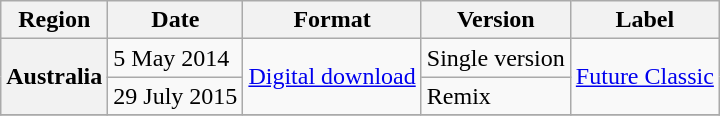<table class="wikitable plainrowheaders">
<tr>
<th>Region</th>
<th>Date</th>
<th>Format</th>
<th>Version</th>
<th>Label</th>
</tr>
<tr>
<th scope="row" rowspan="2">Australia</th>
<td>5 May 2014</td>
<td rowspan="2"><a href='#'>Digital download</a></td>
<td>Single version</td>
<td rowspan="2"><a href='#'>Future Classic</a></td>
</tr>
<tr>
<td>29 July 2015</td>
<td>Remix </td>
</tr>
<tr>
</tr>
</table>
